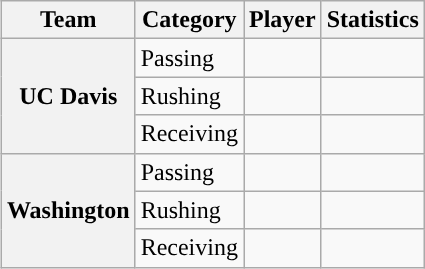<table class="wikitable" style="float:right">
<tr>
<th>Team</th>
<th>Category</th>
<th>Player</th>
<th>Statistics</th>
</tr>
<tr>
<th rowspan=3>UC Davis</th>
<td>Passing</td>
<td></td>
<td></td>
</tr>
<tr>
<td>Rushing</td>
<td></td>
<td></td>
</tr>
<tr>
<td>Receiving</td>
<td></td>
<td></td>
</tr>
<tr>
<th rowspan=3>Washington</th>
<td>Passing</td>
<td></td>
<td></td>
</tr>
<tr>
<td>Rushing</td>
<td></td>
<td></td>
</tr>
<tr>
<td>Receiving</td>
<td></td>
<td></td>
</tr>
</table>
